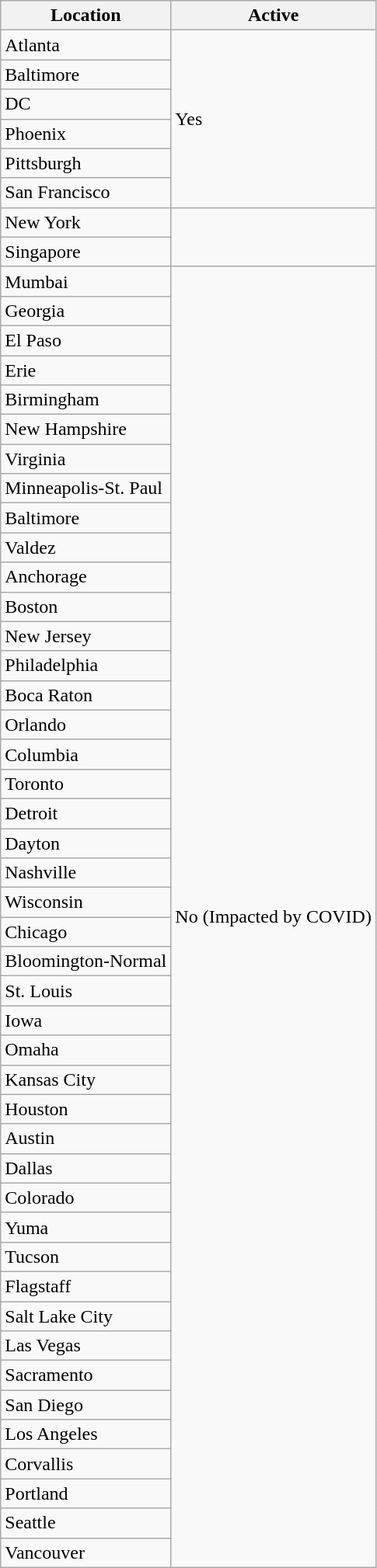<table class="wikitable mw-collapsible mw-collapsed">
<tr>
<th>Location</th>
<th>Active</th>
</tr>
<tr>
<td>Atlanta</td>
<td rowspan="6">Yes</td>
</tr>
<tr>
<td>Baltimore</td>
</tr>
<tr>
<td>DC</td>
</tr>
<tr>
<td>Phoenix</td>
</tr>
<tr>
<td>Pittsburgh</td>
</tr>
<tr>
<td>San Francisco</td>
</tr>
<tr>
<td>New York</td>
</tr>
<tr>
<td>Singapore</td>
</tr>
<tr>
<td>Mumbai</td>
<td rowspan="44">No (Impacted by COVID)</td>
</tr>
<tr>
<td>Georgia</td>
</tr>
<tr>
<td>El Paso</td>
</tr>
<tr>
<td>Erie</td>
</tr>
<tr>
<td>Birmingham</td>
</tr>
<tr>
<td>New Hampshire</td>
</tr>
<tr>
<td>Virginia</td>
</tr>
<tr>
<td>Minneapolis-St. Paul</td>
</tr>
<tr>
<td>Baltimore</td>
</tr>
<tr>
<td>Valdez</td>
</tr>
<tr>
<td>Anchorage</td>
</tr>
<tr>
<td>Boston</td>
</tr>
<tr>
<td>New Jersey</td>
</tr>
<tr>
<td>Philadelphia</td>
</tr>
<tr>
<td>Boca Raton</td>
</tr>
<tr>
<td>Orlando</td>
</tr>
<tr>
<td>Columbia</td>
</tr>
<tr>
<td>Toronto</td>
</tr>
<tr>
<td>Detroit</td>
</tr>
<tr>
<td>Dayton</td>
</tr>
<tr>
<td>Nashville</td>
</tr>
<tr>
<td>Wisconsin</td>
</tr>
<tr>
<td>Chicago</td>
</tr>
<tr>
<td>Bloomington-Normal</td>
</tr>
<tr>
<td>St. Louis</td>
</tr>
<tr>
<td>Iowa</td>
</tr>
<tr>
<td>Omaha</td>
</tr>
<tr>
<td>Kansas City</td>
</tr>
<tr>
<td>Houston</td>
</tr>
<tr>
<td>Austin</td>
</tr>
<tr>
<td>Dallas</td>
</tr>
<tr>
<td>Colorado</td>
</tr>
<tr>
<td>Yuma</td>
</tr>
<tr>
<td>Tucson</td>
</tr>
<tr>
<td>Flagstaff</td>
</tr>
<tr>
<td>Salt Lake City</td>
</tr>
<tr>
<td>Las Vegas</td>
</tr>
<tr>
<td>Sacramento</td>
</tr>
<tr>
<td>San Diego</td>
</tr>
<tr>
<td>Los Angeles</td>
</tr>
<tr>
<td>Corvallis</td>
</tr>
<tr>
<td>Portland</td>
</tr>
<tr>
<td>Seattle</td>
</tr>
<tr>
<td>Vancouver</td>
</tr>
</table>
